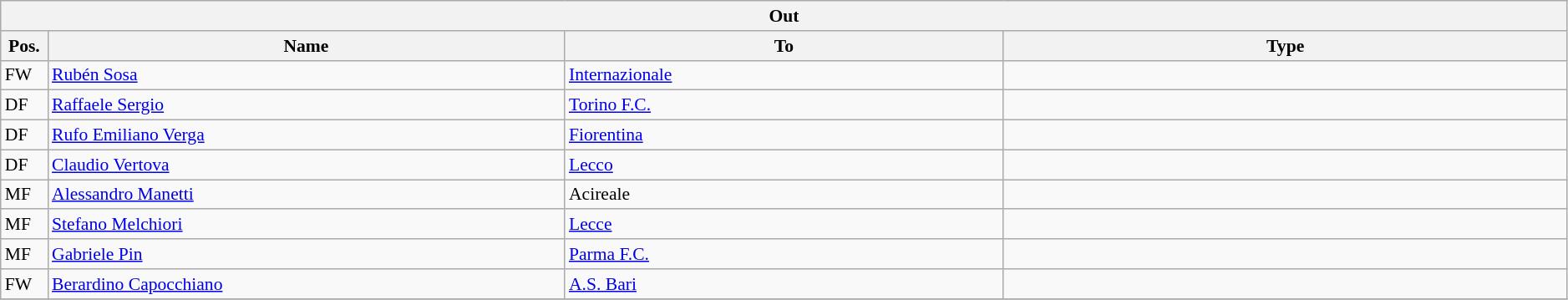<table class="wikitable" style="font-size:90%;width:99%;">
<tr>
<th colspan="4">Out</th>
</tr>
<tr>
<th width=3%>Pos.</th>
<th width=33%>Name</th>
<th width=28%>To</th>
<th width=36%>Type</th>
</tr>
<tr>
<td>FW</td>
<td><a href='#'>Rubén Sosa</a></td>
<td><a href='#'>Internazionale</a></td>
<td></td>
</tr>
<tr>
<td>DF</td>
<td><a href='#'>Raffaele Sergio</a></td>
<td><a href='#'>Torino F.C.</a></td>
<td></td>
</tr>
<tr>
<td>DF</td>
<td><a href='#'>Rufo Emiliano Verga</a></td>
<td><a href='#'>Fiorentina</a></td>
<td></td>
</tr>
<tr>
<td>DF</td>
<td><a href='#'>Claudio Vertova</a></td>
<td><a href='#'>Lecco</a></td>
<td></td>
</tr>
<tr>
<td>MF</td>
<td><a href='#'>Alessandro Manetti</a></td>
<td>Acireale</td>
<td></td>
</tr>
<tr>
<td>MF</td>
<td><a href='#'>Stefano Melchiori</a></td>
<td><a href='#'>Lecce</a></td>
<td></td>
</tr>
<tr>
<td>MF</td>
<td><a href='#'>Gabriele Pin</a></td>
<td><a href='#'>Parma F.C.</a></td>
<td></td>
</tr>
<tr>
<td>FW</td>
<td><a href='#'>Berardino Capocchiano</a></td>
<td><a href='#'>A.S. Bari</a></td>
<td></td>
</tr>
<tr>
</tr>
</table>
